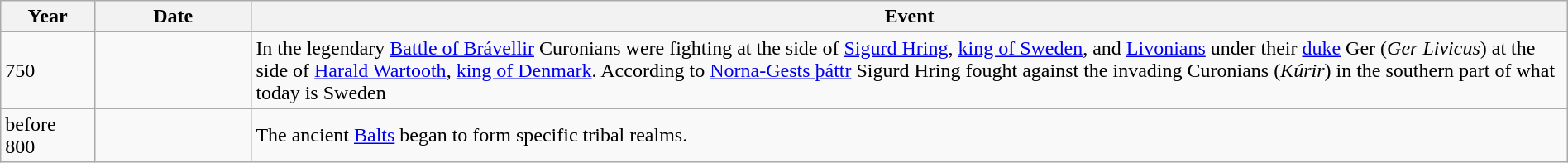<table class="wikitable" width="100%">
<tr>
<th style="width:6%">Year</th>
<th style="width:10%">Date</th>
<th>Event</th>
</tr>
<tr>
<td>750</td>
<td></td>
<td>In the legendary <a href='#'>Battle of Brávellir</a> Curonians were fighting at the side of <a href='#'>Sigurd Hring</a>, <a href='#'>king of Sweden</a>, and <a href='#'>Livonians</a> under their <a href='#'>duke</a> Ger (<em>Ger Livicus</em>) at the side of <a href='#'>Harald Wartooth</a>, <a href='#'>king of Denmark</a>. According to <a href='#'>Norna-Gests þáttr</a> Sigurd Hring fought against the invading Curonians (<em>Kúrir</em>) in the southern part of what today is Sweden</td>
</tr>
<tr>
<td>before 800</td>
<td></td>
<td>The ancient <a href='#'>Balts</a> began to form specific tribal realms.</td>
</tr>
</table>
